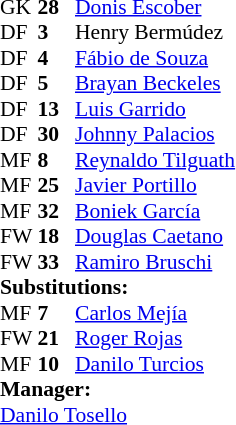<table style = "font-size: 90%" cellspacing = "0" cellpadding = "0">
<tr>
<td colspan = 4></td>
</tr>
<tr>
<th style="width:25px;"></th>
<th style="width:25px;"></th>
</tr>
<tr>
<td>GK</td>
<td><strong>28</strong></td>
<td> <a href='#'>Donis Escober</a></td>
</tr>
<tr>
<td>DF</td>
<td><strong>3</strong></td>
<td> Henry Bermúdez</td>
<td></td>
<td></td>
</tr>
<tr>
<td>DF</td>
<td><strong>4</strong></td>
<td> <a href='#'>Fábio de Souza</a></td>
</tr>
<tr>
<td>DF</td>
<td><strong>5</strong></td>
<td> <a href='#'>Brayan Beckeles</a></td>
<td></td>
<td></td>
</tr>
<tr>
<td>DF</td>
<td><strong>13</strong></td>
<td> <a href='#'>Luis Garrido</a></td>
<td></td>
<td></td>
</tr>
<tr>
<td>DF</td>
<td><strong>30</strong></td>
<td> <a href='#'>Johnny Palacios</a></td>
<td></td>
<td></td>
</tr>
<tr>
<td>MF</td>
<td><strong>8</strong></td>
<td> <a href='#'>Reynaldo Tilguath</a></td>
<td></td>
<td></td>
<td></td>
<td></td>
</tr>
<tr>
<td>MF</td>
<td><strong>25</strong></td>
<td> <a href='#'>Javier Portillo</a></td>
</tr>
<tr>
<td>MF</td>
<td><strong>32</strong></td>
<td> <a href='#'>Boniek García</a></td>
</tr>
<tr>
<td>FW</td>
<td><strong>18</strong></td>
<td> <a href='#'>Douglas Caetano</a></td>
</tr>
<tr>
<td>FW</td>
<td><strong>33</strong></td>
<td> <a href='#'>Ramiro Bruschi</a></td>
<td></td>
<td></td>
</tr>
<tr>
<td colspan = 3><strong>Substitutions:</strong></td>
</tr>
<tr>
<td>MF</td>
<td><strong>7</strong></td>
<td> <a href='#'>Carlos Mejía</a></td>
<td></td>
<td></td>
</tr>
<tr>
<td>FW</td>
<td><strong>21</strong></td>
<td> <a href='#'>Roger Rojas</a></td>
<td></td>
<td></td>
</tr>
<tr>
<td>MF</td>
<td><strong>10</strong></td>
<td> <a href='#'>Danilo Turcios</a></td>
<td></td>
<td></td>
</tr>
<tr>
<td colspan = 3><strong>Manager:</strong></td>
</tr>
<tr>
<td colspan = 3> <a href='#'>Danilo Tosello</a></td>
</tr>
</table>
